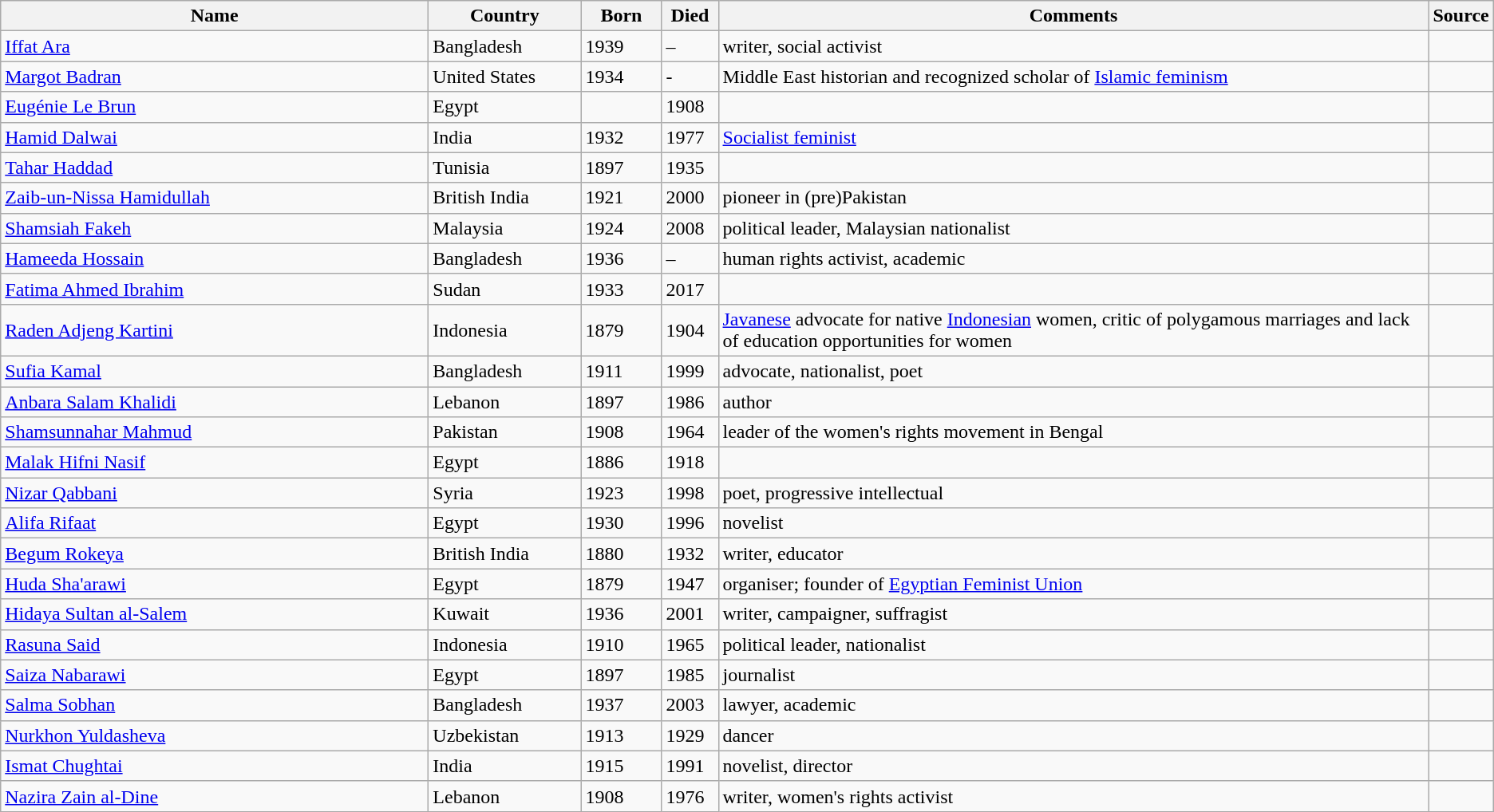<table class="wikitable sortable plainrowheaders">
<tr>
<th width="350">Name</th>
<th width="120">Country</th>
<th width="60">Born</th>
<th width="40">Died</th>
<th class= width="600px">Comments</th>
<th class=width="20px">Source</th>
</tr>
<tr>
<td data-sort-value="Ara, Iffat"><a href='#'>Iffat Ara</a></td>
<td>Bangladesh</td>
<td>1939</td>
<td>–</td>
<td>writer, social activist</td>
<td></td>
</tr>
<tr>
<td data-sort-value="Badran, Margot"><a href='#'>Margot Badran</a></td>
<td>United States</td>
<td>1934</td>
<td>-</td>
<td>Middle East historian and recognized scholar of <a href='#'>Islamic feminism</a></td>
<td></td>
</tr>
<tr>
<td data-sort-value="Brun, Eugénie Le"><a href='#'>Eugénie Le Brun</a></td>
<td>Egypt</td>
<td></td>
<td>1908</td>
<td></td>
<td></td>
</tr>
<tr>
<td data-sort-value="Dalwai, Hamid"><a href='#'>Hamid Dalwai</a></td>
<td>India</td>
<td>1932</td>
<td>1977</td>
<td><a href='#'>Socialist feminist</a></td>
<td></td>
</tr>
<tr>
<td data-sort-value="Haddad, Tahar"><a href='#'>Tahar Haddad</a></td>
<td>Tunisia</td>
<td>1897</td>
<td>1935</td>
<td></td>
<td></td>
</tr>
<tr>
<td data-sort-value="Hamidullah, Zaib-un-Nissa"><a href='#'>Zaib-un-Nissa Hamidullah</a></td>
<td>British India</td>
<td>1921</td>
<td>2000</td>
<td>pioneer in (pre)Pakistan</td>
<td></td>
</tr>
<tr>
<td data-sort-value="Fakeh, Shamsiah"><a href='#'>Shamsiah Fakeh</a></td>
<td>Malaysia</td>
<td>1924</td>
<td>2008</td>
<td>political leader, Malaysian nationalist</td>
<td></td>
</tr>
<tr>
<td data-sort-value="Hossain, Hameeda"><a href='#'>Hameeda Hossain</a></td>
<td>Bangladesh</td>
<td>1936</td>
<td>–</td>
<td>human rights activist, academic</td>
<td></td>
</tr>
<tr>
<td data-sort-value="Ibrahim, Fatima Ahmed"><a href='#'>Fatima Ahmed Ibrahim</a></td>
<td>Sudan</td>
<td>1933</td>
<td>2017</td>
<td></td>
<td></td>
</tr>
<tr>
<td data-sort-value="Kartini"><a href='#'>Raden Adjeng Kartini</a></td>
<td>Indonesia</td>
<td>1879</td>
<td>1904</td>
<td><a href='#'>Javanese</a> advocate for native <a href='#'>Indonesian</a> women, critic of polygamous marriages and lack of education opportunities for women</td>
<td></td>
</tr>
<tr>
<td data-sort-value="Kamal, Sufia"><a href='#'>Sufia Kamal</a></td>
<td>Bangladesh</td>
<td>1911</td>
<td>1999</td>
<td>advocate, nationalist, poet</td>
<td></td>
</tr>
<tr>
<td data-sort-value="Khalidi, Anbara Salam"><a href='#'>Anbara Salam Khalidi</a></td>
<td>Lebanon</td>
<td>1897</td>
<td>1986</td>
<td>author</td>
<td></td>
</tr>
<tr>
<td data-sort-value="Mahmud, Shamsunnahar"><a href='#'>Shamsunnahar Mahmud</a></td>
<td>Pakistan</td>
<td>1908</td>
<td>1964</td>
<td>leader of the women's rights movement in Bengal</td>
<td></td>
</tr>
<tr>
<td data-sort-value="Nasif, Malak Hifni"><a href='#'>Malak Hifni Nasif</a></td>
<td>Egypt</td>
<td>1886</td>
<td>1918</td>
<td></td>
<td></td>
</tr>
<tr>
<td data-sort-value="Qabbani, Nizar"><a href='#'>Nizar Qabbani</a></td>
<td>Syria</td>
<td>1923</td>
<td>1998</td>
<td>poet, progressive intellectual</td>
<td></td>
</tr>
<tr>
<td data-sort-value="Rifaat, Alifa"><a href='#'>Alifa Rifaat</a></td>
<td>Egypt</td>
<td>1930</td>
<td>1996</td>
<td>novelist</td>
<td></td>
</tr>
<tr>
<td data-sort-value="Rokeya, Begum"><a href='#'>Begum Rokeya</a></td>
<td>British India</td>
<td>1880</td>
<td>1932</td>
<td>writer, educator</td>
<td></td>
</tr>
<tr>
<td data-sort-value="Shaarawi, Huda"><a href='#'>Huda Sha'arawi</a></td>
<td>Egypt</td>
<td>1879</td>
<td>1947</td>
<td>organiser; founder of <a href='#'>Egyptian Feminist Union</a></td>
<td></td>
</tr>
<tr>
<td data-sort-value="Salem, Hidaya Sultan al-"><a href='#'>Hidaya Sultan al-Salem</a></td>
<td>Kuwait</td>
<td>1936</td>
<td>2001</td>
<td>writer, campaigner, suffragist</td>
<td></td>
</tr>
<tr>
<td data-sort-value="Said, Rasuna"><a href='#'>Rasuna Said</a></td>
<td>Indonesia</td>
<td>1910</td>
<td>1965</td>
<td>political leader, nationalist</td>
<td></td>
</tr>
<tr>
<td data-sort-value="Nabarawi, Saiza"><a href='#'>Saiza Nabarawi</a></td>
<td>Egypt</td>
<td>1897</td>
<td>1985</td>
<td>journalist</td>
<td></td>
</tr>
<tr>
<td data-sort-value="Sobhan, Salma"><a href='#'>Salma Sobhan</a></td>
<td>Bangladesh</td>
<td>1937</td>
<td>2003</td>
<td>lawyer, academic</td>
<td></td>
</tr>
<tr>
<td data-sort-value="Yuldasheva, Nurkhon"><a href='#'>Nurkhon Yuldasheva</a></td>
<td>Uzbekistan</td>
<td>1913</td>
<td>1929</td>
<td>dancer</td>
<td></td>
</tr>
<tr>
<td [data-sort-value="Chughtai, Ismat"><a href='#'>Ismat Chughtai</a></td>
<td>India</td>
<td>1915</td>
<td>1991</td>
<td>novelist, director</td>
<td></td>
</tr>
<tr>
<td><a href='#'>Nazira Zain al-Dine</a></td>
<td>Lebanon</td>
<td>1908</td>
<td>1976</td>
<td>writer, women's rights activist</td>
<td></td>
</tr>
</table>
